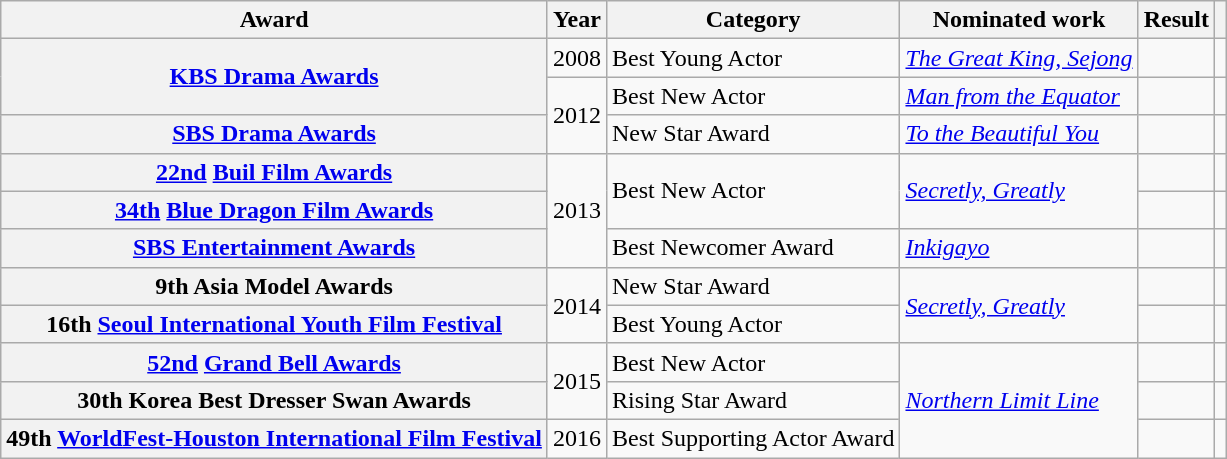<table class="wikitable plainrowheaders sortable">
<tr>
<th scope="col">Award</th>
<th scope="col" width=10>Year</th>
<th scope="col">Category</th>
<th scope="col">Nominated work</th>
<th scope="col">Result</th>
<th scope="col" class="unsortable"></th>
</tr>
<tr>
<th scope="row" rowspan="2"><a href='#'>KBS Drama Awards</a></th>
<td>2008</td>
<td>Best Young Actor</td>
<td><em><a href='#'>The Great King, Sejong</a></em></td>
<td></td>
<td style="text-align:center"></td>
</tr>
<tr>
<td rowspan="2">2012</td>
<td>Best New Actor</td>
<td><em><a href='#'>Man from the Equator</a></em></td>
<td></td>
<td></td>
</tr>
<tr>
<th scope="row"><a href='#'>SBS Drama Awards</a></th>
<td>New Star Award</td>
<td><em><a href='#'>To the Beautiful You</a></em></td>
<td></td>
<td style="text-align:center"></td>
</tr>
<tr>
<th scope="row"><a href='#'>22nd</a> <a href='#'>Buil Film Awards</a></th>
<td rowspan="3">2013</td>
<td rowspan="2">Best New Actor</td>
<td rowspan="2"><em><a href='#'>Secretly, Greatly</a></em></td>
<td></td>
<td></td>
</tr>
<tr>
<th scope="row"><a href='#'>34th</a> <a href='#'>Blue Dragon Film Awards</a></th>
<td></td>
<td></td>
</tr>
<tr>
<th scope="row"><a href='#'>SBS Entertainment Awards</a></th>
<td>Best Newcomer Award</td>
<td><em><a href='#'>Inkigayo</a></em></td>
<td></td>
<td></td>
</tr>
<tr>
<th scope="row">9th Asia Model Awards</th>
<td rowspan="2">2014</td>
<td>New Star Award</td>
<td rowspan="2"><em><a href='#'>Secretly, Greatly</a></em></td>
<td></td>
<td style="text-align:center"></td>
</tr>
<tr>
<th scope="row">16th <a href='#'>Seoul International Youth Film Festival</a></th>
<td>Best Young Actor</td>
<td></td>
<td></td>
</tr>
<tr>
<th scope="row"><a href='#'>52nd</a> <a href='#'>Grand Bell Awards</a></th>
<td rowspan="2">2015</td>
<td>Best New Actor</td>
<td rowspan="3"><em><a href='#'>Northern Limit Line</a></em></td>
<td></td>
<td></td>
</tr>
<tr>
<th scope="row">30th Korea Best Dresser Swan Awards</th>
<td>Rising Star Award</td>
<td></td>
<td style="text-align:center"></td>
</tr>
<tr>
<th scope="row">49th <a href='#'>WorldFest-Houston International Film Festival</a></th>
<td>2016</td>
<td>Best Supporting Actor Award</td>
<td></td>
<td style="text-align:center"></td>
</tr>
</table>
